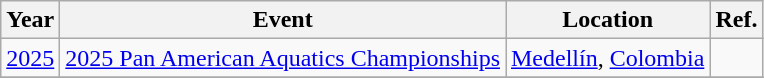<table class="wikitable">
<tr>
<th>Year</th>
<th>Event</th>
<th>Location</th>
<th>Ref.</th>
</tr>
<tr>
<td><a href='#'>2025</a></td>
<td><a href='#'>2025 Pan American Aquatics Championships</a></td>
<td> <a href='#'>Medellín</a>, <a href='#'>Colombia</a></td>
<td></td>
</tr>
<tr>
</tr>
</table>
